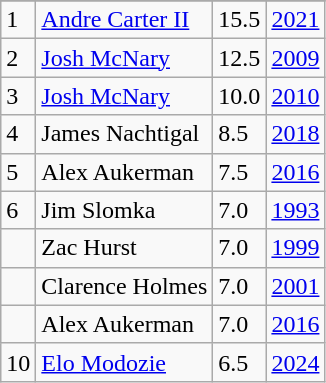<table class="wikitable">
<tr>
</tr>
<tr>
<td>1</td>
<td><a href='#'>Andre Carter II</a></td>
<td>15.5</td>
<td><a href='#'>2021</a></td>
</tr>
<tr>
<td>2</td>
<td><a href='#'>Josh McNary</a></td>
<td>12.5</td>
<td><a href='#'>2009</a></td>
</tr>
<tr>
<td>3</td>
<td><a href='#'>Josh McNary</a></td>
<td>10.0</td>
<td><a href='#'>2010</a></td>
</tr>
<tr>
<td>4</td>
<td>James Nachtigal</td>
<td>8.5</td>
<td><a href='#'>2018</a></td>
</tr>
<tr>
<td>5</td>
<td>Alex Aukerman</td>
<td>7.5</td>
<td><a href='#'>2016</a></td>
</tr>
<tr>
<td>6</td>
<td>Jim Slomka</td>
<td>7.0</td>
<td><a href='#'>1993</a></td>
</tr>
<tr>
<td></td>
<td>Zac Hurst</td>
<td>7.0</td>
<td><a href='#'>1999</a></td>
</tr>
<tr>
<td></td>
<td>Clarence Holmes</td>
<td>7.0</td>
<td><a href='#'>2001</a></td>
</tr>
<tr>
<td></td>
<td>Alex Aukerman</td>
<td>7.0</td>
<td><a href='#'>2016</a></td>
</tr>
<tr>
<td>10</td>
<td><a href='#'>Elo Modozie</a></td>
<td>6.5</td>
<td><a href='#'>2024</a></td>
</tr>
</table>
